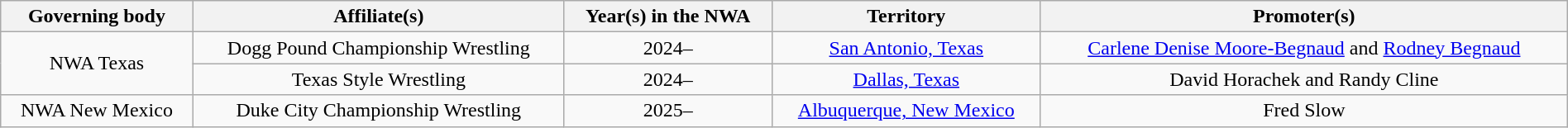<table class="wikitable sortable" style="text-align: center" width="100%">
<tr>
<th>Governing body</th>
<th>Affiliate(s)</th>
<th>Year(s) in the NWA</th>
<th>Territory</th>
<th>Promoter(s)</th>
</tr>
<tr>
<td rowspan=2>NWA Texas</td>
<td>Dogg Pound Championship Wrestling</td>
<td>2024–</td>
<td><a href='#'>San Antonio, Texas</a></td>
<td><a href='#'>Carlene Denise Moore-Begnaud</a> and <a href='#'>Rodney Begnaud</a></td>
</tr>
<tr>
<td>Texas Style Wrestling</td>
<td>2024–</td>
<td><a href='#'>Dallas, Texas</a></td>
<td>David Horachek and Randy Cline</td>
</tr>
<tr>
<td>NWA New Mexico</td>
<td>Duke City Championship Wrestling</td>
<td>2025–</td>
<td><a href='#'>Albuquerque, New Mexico</a></td>
<td>Fred Slow</td>
</tr>
</table>
